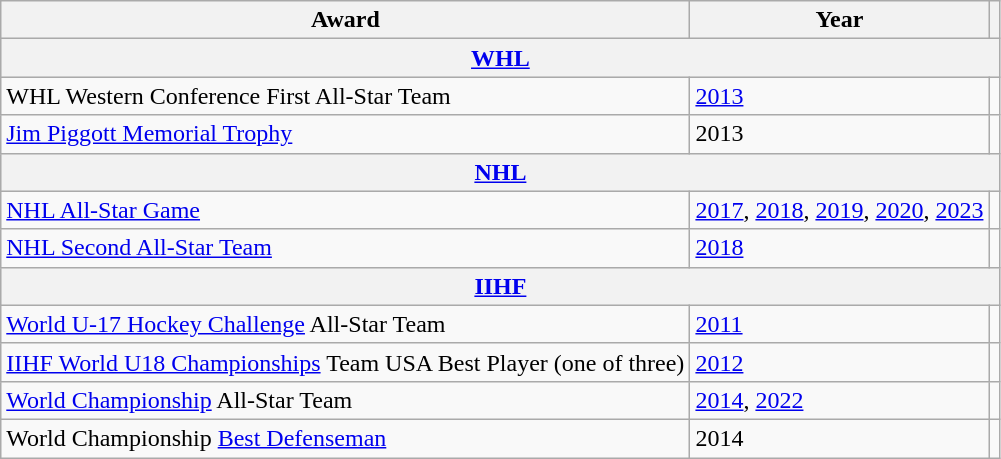<table class="wikitable">
<tr>
<th>Award</th>
<th>Year</th>
<th></th>
</tr>
<tr ALIGN="center" bgcolor="#e0e0e0">
<th colspan="3"><a href='#'>WHL</a></th>
</tr>
<tr>
<td>WHL Western Conference First All-Star Team</td>
<td><a href='#'>2013</a></td>
<td></td>
</tr>
<tr>
<td><a href='#'>Jim Piggott Memorial Trophy</a></td>
<td>2013</td>
<td></td>
</tr>
<tr ALIGN="center" bgcolor="#e0e0e0">
<th colspan="3"><a href='#'>NHL</a></th>
</tr>
<tr>
<td><a href='#'>NHL All-Star Game</a></td>
<td><a href='#'>2017</a>, <a href='#'>2018</a>, <a href='#'>2019</a>, <a href='#'>2020</a>, <a href='#'>2023</a></td>
<td></td>
</tr>
<tr>
<td><a href='#'>NHL Second All-Star Team</a></td>
<td><a href='#'>2018</a></td>
<td></td>
</tr>
<tr ALIGN="center" bgcolor="#e0e0e0">
<th colspan="3"><a href='#'>IIHF</a></th>
</tr>
<tr>
<td><a href='#'>World U-17 Hockey Challenge</a> All-Star Team</td>
<td><a href='#'>2011</a></td>
<td></td>
</tr>
<tr>
<td><a href='#'>IIHF World U18 Championships</a> Team USA Best Player (one of three)</td>
<td><a href='#'>2012</a></td>
<td></td>
</tr>
<tr>
<td><a href='#'>World Championship</a> All-Star Team</td>
<td><a href='#'>2014</a>, <a href='#'>2022</a></td>
<td></td>
</tr>
<tr>
<td>World Championship <a href='#'>Best Defenseman</a></td>
<td>2014</td>
</tr>
</table>
